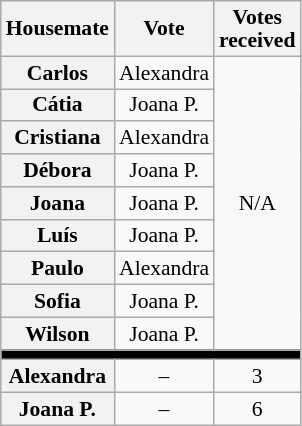<table class="wikitable" style="text-align:center; font-size:90%; line-height:15px;">
<tr>
<th>Housemate</th>
<th>Vote</th>
<th>Votes<br>received</th>
</tr>
<tr>
<th>Carlos</th>
<td>Alexandra</td>
<td rowspan=9>N/A</td>
</tr>
<tr>
<th>Cátia</th>
<td>Joana P.</td>
</tr>
<tr>
<th>Cristiana</th>
<td>Alexandra</td>
</tr>
<tr>
<th>Débora</th>
<td>Joana P.</td>
</tr>
<tr>
<th>Joana</th>
<td>Joana P.</td>
</tr>
<tr>
<th>Luís</th>
<td>Joana P.</td>
</tr>
<tr>
<th>Paulo</th>
<td>Alexandra</td>
</tr>
<tr>
<th>Sofia</th>
<td>Joana P.</td>
</tr>
<tr>
<th>Wilson</th>
<td>Joana P.</td>
</tr>
<tr>
<th style="background:#000;" colspan="3"></th>
</tr>
<tr>
<th>Alexandra</th>
<td>–</td>
<td>3</td>
</tr>
<tr>
<th>Joana P.</th>
<td>–</td>
<td>6</td>
</tr>
</table>
